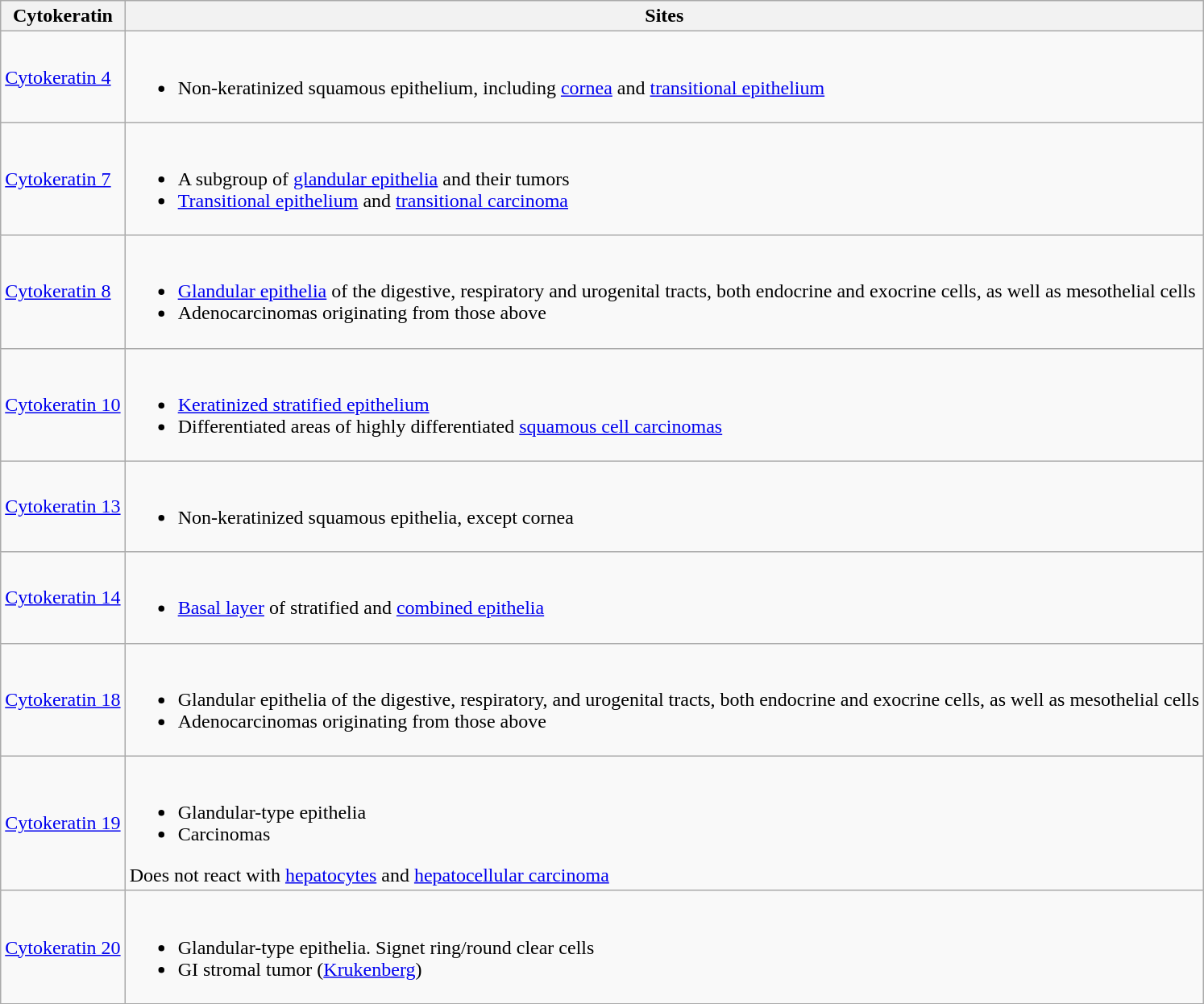<table class="wikitable">
<tr>
<th>Cytokeratin</th>
<th>Sites</th>
</tr>
<tr>
<td><a href='#'>Cytokeratin 4</a></td>
<td><br><ul><li>Non-keratinized squamous epithelium, including <a href='#'>cornea</a> and <a href='#'>transitional epithelium</a></li></ul></td>
</tr>
<tr>
<td><a href='#'>Cytokeratin 7</a></td>
<td><br><ul><li>A subgroup of <a href='#'>glandular epithelia</a> and their tumors</li><li><a href='#'>Transitional epithelium</a> and <a href='#'>transitional carcinoma</a></li></ul></td>
</tr>
<tr>
<td><a href='#'>Cytokeratin 8</a></td>
<td><br><ul><li><a href='#'>Glandular epithelia</a> of the digestive, respiratory and urogenital tracts, both endocrine and exocrine cells, as well as mesothelial cells</li><li>Adenocarcinomas originating from those above</li></ul></td>
</tr>
<tr>
<td><a href='#'>Cytokeratin 10</a></td>
<td><br><ul><li><a href='#'>Keratinized stratified epithelium</a></li><li>Differentiated areas of highly differentiated <a href='#'>squamous cell carcinomas</a></li></ul></td>
</tr>
<tr>
<td><a href='#'>Cytokeratin 13</a></td>
<td><br><ul><li>Non-keratinized squamous epithelia, except cornea</li></ul></td>
</tr>
<tr>
<td><a href='#'>Cytokeratin 14</a></td>
<td><br><ul><li><a href='#'>Basal layer</a> of stratified and <a href='#'>combined epithelia</a></li></ul></td>
</tr>
<tr>
<td><a href='#'>Cytokeratin 18</a></td>
<td><br><ul><li>Glandular epithelia of the digestive, respiratory, and urogenital tracts, both endocrine and exocrine cells, as well as mesothelial cells</li><li>Adenocarcinomas originating from those above</li></ul></td>
</tr>
<tr>
<td><a href='#'>Cytokeratin 19</a></td>
<td><br><ul><li>Glandular-type epithelia </li><li>Carcinomas</li></ul>Does not react with <a href='#'>hepatocytes</a> and <a href='#'>hepatocellular carcinoma</a></td>
</tr>
<tr>
<td><a href='#'>Cytokeratin 20</a></td>
<td><br><ul><li>Glandular-type epithelia. Signet ring/round clear cells </li><li>GI stromal tumor (<a href='#'>Krukenberg</a>)</li></ul></td>
</tr>
</table>
